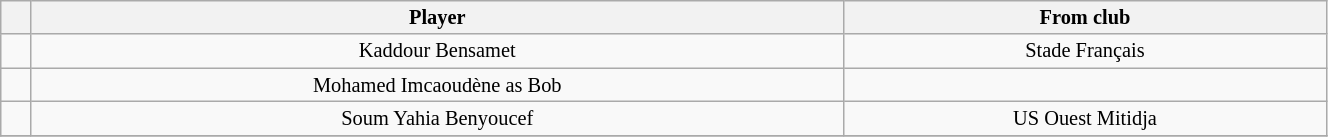<table class="wikitable sortable" style="width:70%; text-align:center; font-size:85%; text-align:centre;">
<tr>
<th></th>
<th>Player</th>
<th>From club</th>
</tr>
<tr>
<td></td>
<td>Kaddour Bensamet</td>
<td> Stade Français</td>
</tr>
<tr>
<td></td>
<td>Mohamed Imcaoudène as Bob</td>
<td></td>
</tr>
<tr>
<td></td>
<td>Soum Yahia Benyoucef</td>
<td>US Ouest Mitidja</td>
</tr>
<tr>
</tr>
</table>
